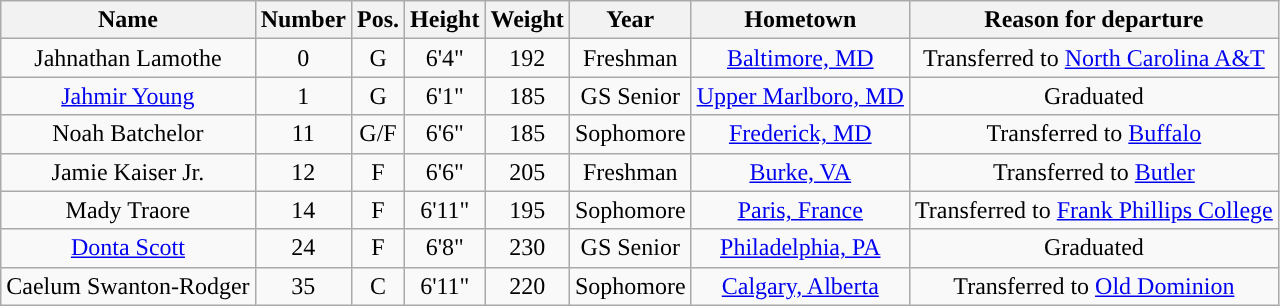<table class="wikitable sortable sortable" style="text-align:center">
<tr align=center>
<th>Name</th>
<th>Number</th>
<th>Pos.</th>
<th>Height</th>
<th>Weight</th>
<th>Year</th>
<th>Hometown</th>
<th class="unsortable">Reason for departure</th>
</tr>
<tr>
<td>Jahnathan Lamothe</td>
<td>0</td>
<td>G</td>
<td>6'4"</td>
<td>192</td>
<td>Freshman</td>
<td><a href='#'>Baltimore, MD</a></td>
<td>Transferred to <a href='#'>North Carolina A&T</a></td>
</tr>
<tr>
<td><a href='#'>Jahmir Young</a></td>
<td>1</td>
<td>G</td>
<td>6'1"</td>
<td>185</td>
<td>GS Senior</td>
<td><a href='#'>Upper Marlboro, MD</a></td>
<td>Graduated</td>
</tr>
<tr>
<td>Noah Batchelor</td>
<td>11</td>
<td>G/F</td>
<td>6'6"</td>
<td>185</td>
<td>Sophomore</td>
<td><a href='#'>Frederick, MD</a></td>
<td>Transferred to <a href='#'>Buffalo</a></td>
</tr>
<tr>
<td>Jamie Kaiser Jr.</td>
<td>12</td>
<td>F</td>
<td>6'6"</td>
<td>205</td>
<td>Freshman</td>
<td><a href='#'>Burke, VA</a></td>
<td>Transferred to <a href='#'>Butler</a></td>
</tr>
<tr>
<td>Mady Traore</td>
<td>14</td>
<td>F</td>
<td>6'11"</td>
<td>195</td>
<td>Sophomore</td>
<td><a href='#'>Paris, France</a></td>
<td>Transferred to <a href='#'>Frank Phillips College</a></td>
</tr>
<tr>
<td><a href='#'>Donta Scott</a></td>
<td>24</td>
<td>F</td>
<td>6'8"</td>
<td>230</td>
<td>GS Senior</td>
<td><a href='#'>Philadelphia, PA</a></td>
<td>Graduated</td>
</tr>
<tr>
<td>Caelum Swanton-Rodger</td>
<td>35</td>
<td>C</td>
<td>6'11"</td>
<td>220</td>
<td>Sophomore</td>
<td><a href='#'>Calgary, Alberta</a></td>
<td>Transferred to <a href='#'>Old Dominion</a></td>
</tr>
</table>
